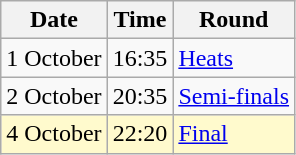<table class="wikitable">
<tr>
<th>Date</th>
<th>Time</th>
<th>Round</th>
</tr>
<tr>
<td>1 October</td>
<td>16:35</td>
<td><a href='#'>Heats</a></td>
</tr>
<tr>
<td>2 October</td>
<td>20:35</td>
<td><a href='#'>Semi-finals</a></td>
</tr>
<tr style=background:lemonchiffon>
<td>4 October</td>
<td>22:20</td>
<td><a href='#'>Final</a></td>
</tr>
</table>
